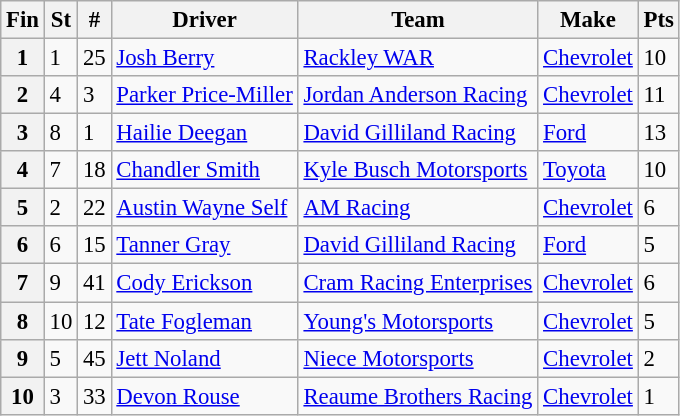<table class="wikitable" style="font-size:95%">
<tr>
<th>Fin</th>
<th>St</th>
<th>#</th>
<th>Driver</th>
<th>Team</th>
<th>Make</th>
<th>Pts</th>
</tr>
<tr>
<th>1</th>
<td>1</td>
<td>25</td>
<td><a href='#'>Josh Berry</a></td>
<td><a href='#'>Rackley WAR</a></td>
<td><a href='#'>Chevrolet</a></td>
<td>10</td>
</tr>
<tr>
<th>2</th>
<td>4</td>
<td>3</td>
<td><a href='#'>Parker Price-Miller</a></td>
<td><a href='#'>Jordan Anderson Racing</a></td>
<td><a href='#'>Chevrolet</a></td>
<td>11</td>
</tr>
<tr>
<th>3</th>
<td>8</td>
<td>1</td>
<td><a href='#'>Hailie Deegan</a></td>
<td><a href='#'>David Gilliland Racing</a></td>
<td><a href='#'>Ford</a></td>
<td>13</td>
</tr>
<tr>
<th>4</th>
<td>7</td>
<td>18</td>
<td><a href='#'>Chandler Smith</a></td>
<td><a href='#'>Kyle Busch Motorsports</a></td>
<td><a href='#'>Toyota</a></td>
<td>10</td>
</tr>
<tr>
<th>5</th>
<td>2</td>
<td>22</td>
<td><a href='#'>Austin Wayne Self</a></td>
<td><a href='#'>AM Racing</a></td>
<td><a href='#'>Chevrolet</a></td>
<td>6</td>
</tr>
<tr>
<th>6</th>
<td>6</td>
<td>15</td>
<td><a href='#'>Tanner Gray</a></td>
<td><a href='#'>David Gilliland Racing</a></td>
<td><a href='#'>Ford</a></td>
<td>5</td>
</tr>
<tr>
<th>7</th>
<td>9</td>
<td>41</td>
<td><a href='#'>Cody Erickson</a></td>
<td><a href='#'>Cram Racing Enterprises</a></td>
<td><a href='#'>Chevrolet</a></td>
<td>6</td>
</tr>
<tr>
<th>8</th>
<td>10</td>
<td>12</td>
<td><a href='#'>Tate Fogleman</a></td>
<td><a href='#'>Young's Motorsports</a></td>
<td><a href='#'>Chevrolet</a></td>
<td>5</td>
</tr>
<tr>
<th>9</th>
<td>5</td>
<td>45</td>
<td><a href='#'>Jett Noland</a></td>
<td><a href='#'>Niece Motorsports</a></td>
<td><a href='#'>Chevrolet</a></td>
<td>2</td>
</tr>
<tr>
<th>10</th>
<td>3</td>
<td>33</td>
<td><a href='#'>Devon Rouse</a></td>
<td><a href='#'>Reaume Brothers Racing</a></td>
<td><a href='#'>Chevrolet</a></td>
<td>1</td>
</tr>
</table>
